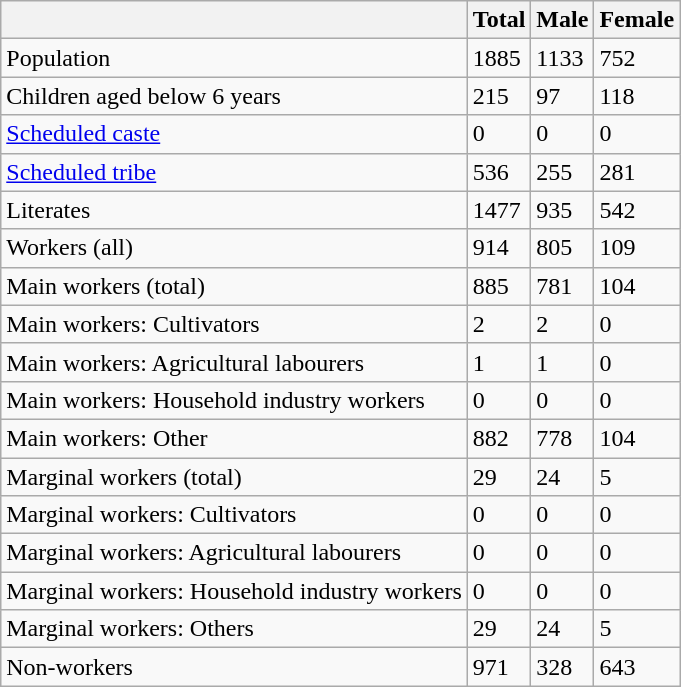<table class="wikitable sortable">
<tr>
<th></th>
<th>Total</th>
<th>Male</th>
<th>Female</th>
</tr>
<tr>
<td>Population</td>
<td>1885</td>
<td>1133</td>
<td>752</td>
</tr>
<tr>
<td>Children aged below 6 years</td>
<td>215</td>
<td>97</td>
<td>118</td>
</tr>
<tr>
<td><a href='#'>Scheduled caste</a></td>
<td>0</td>
<td>0</td>
<td>0</td>
</tr>
<tr>
<td><a href='#'>Scheduled tribe</a></td>
<td>536</td>
<td>255</td>
<td>281</td>
</tr>
<tr>
<td>Literates</td>
<td>1477</td>
<td>935</td>
<td>542</td>
</tr>
<tr>
<td>Workers (all)</td>
<td>914</td>
<td>805</td>
<td>109</td>
</tr>
<tr>
<td>Main workers (total)</td>
<td>885</td>
<td>781</td>
<td>104</td>
</tr>
<tr>
<td>Main workers: Cultivators</td>
<td>2</td>
<td>2</td>
<td>0</td>
</tr>
<tr>
<td>Main workers: Agricultural labourers</td>
<td>1</td>
<td>1</td>
<td>0</td>
</tr>
<tr>
<td>Main workers: Household industry workers</td>
<td>0</td>
<td>0</td>
<td>0</td>
</tr>
<tr>
<td>Main workers: Other</td>
<td>882</td>
<td>778</td>
<td>104</td>
</tr>
<tr>
<td>Marginal workers (total)</td>
<td>29</td>
<td>24</td>
<td>5</td>
</tr>
<tr>
<td>Marginal workers: Cultivators</td>
<td>0</td>
<td>0</td>
<td>0</td>
</tr>
<tr>
<td>Marginal workers: Agricultural labourers</td>
<td>0</td>
<td>0</td>
<td>0</td>
</tr>
<tr>
<td>Marginal workers: Household industry workers</td>
<td>0</td>
<td>0</td>
<td>0</td>
</tr>
<tr>
<td>Marginal workers: Others</td>
<td>29</td>
<td>24</td>
<td>5</td>
</tr>
<tr>
<td>Non-workers</td>
<td>971</td>
<td>328</td>
<td>643</td>
</tr>
</table>
